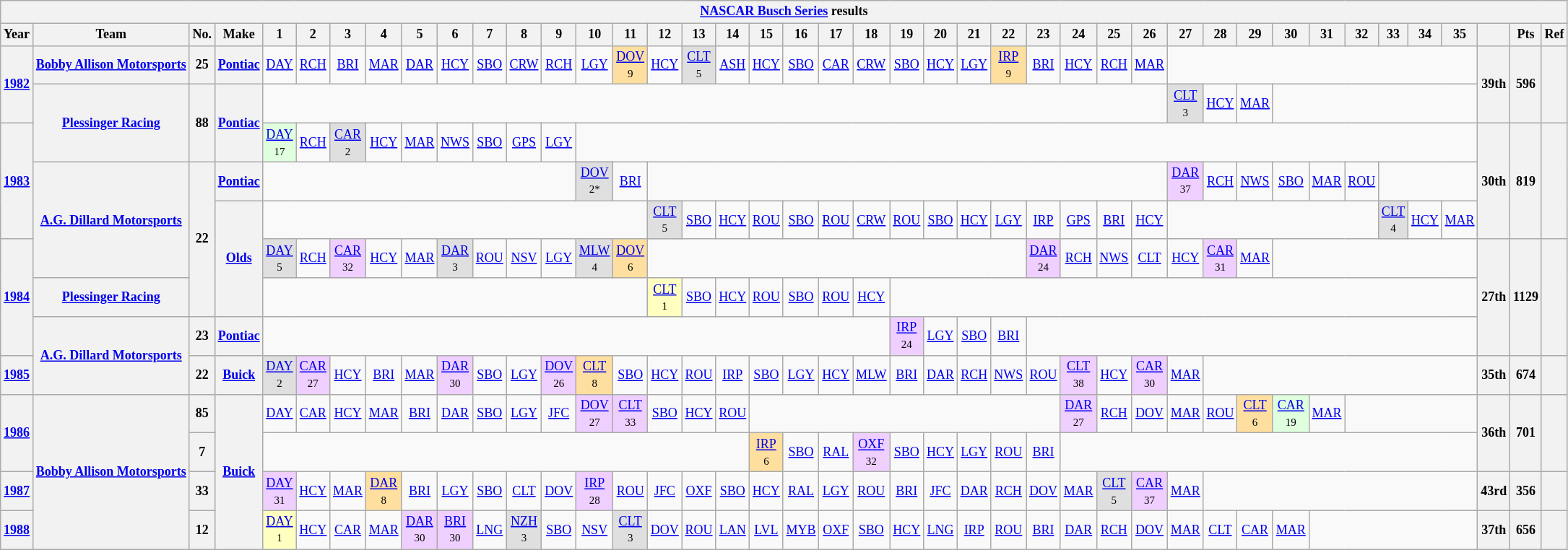<table class="wikitable" style="text-align:center; font-size:75%">
<tr>
<th colspan=42><a href='#'>NASCAR Busch Series</a> results</th>
</tr>
<tr>
<th>Year</th>
<th>Team</th>
<th>No.</th>
<th>Make</th>
<th>1</th>
<th>2</th>
<th>3</th>
<th>4</th>
<th>5</th>
<th>6</th>
<th>7</th>
<th>8</th>
<th>9</th>
<th>10</th>
<th>11</th>
<th>12</th>
<th>13</th>
<th>14</th>
<th>15</th>
<th>16</th>
<th>17</th>
<th>18</th>
<th>19</th>
<th>20</th>
<th>21</th>
<th>22</th>
<th>23</th>
<th>24</th>
<th>25</th>
<th>26</th>
<th>27</th>
<th>28</th>
<th>29</th>
<th>30</th>
<th>31</th>
<th>32</th>
<th>33</th>
<th>34</th>
<th>35</th>
<th></th>
<th>Pts</th>
<th>Ref</th>
</tr>
<tr>
<th rowspan=2><a href='#'>1982</a></th>
<th nowrap><a href='#'>Bobby Allison Motorsports</a></th>
<th>25</th>
<th><a href='#'>Pontiac</a></th>
<td><a href='#'>DAY</a></td>
<td><a href='#'>RCH</a></td>
<td><a href='#'>BRI</a></td>
<td><a href='#'>MAR</a></td>
<td><a href='#'>DAR</a></td>
<td><a href='#'>HCY</a></td>
<td><a href='#'>SBO</a></td>
<td><a href='#'>CRW</a></td>
<td><a href='#'>RCH</a></td>
<td><a href='#'>LGY</a></td>
<td style="background:#FFDF9F;"><a href='#'>DOV</a><br><small>9</small></td>
<td><a href='#'>HCY</a></td>
<td style="background:#DFDFDF;"><a href='#'>CLT</a><br><small>5</small></td>
<td><a href='#'>ASH</a></td>
<td><a href='#'>HCY</a></td>
<td><a href='#'>SBO</a></td>
<td><a href='#'>CAR</a></td>
<td><a href='#'>CRW</a></td>
<td><a href='#'>SBO</a></td>
<td><a href='#'>HCY</a></td>
<td><a href='#'>LGY</a></td>
<td style="background:#FFDF9F;"><a href='#'>IRP</a><br><small>9</small></td>
<td><a href='#'>BRI</a></td>
<td><a href='#'>HCY</a></td>
<td><a href='#'>RCH</a></td>
<td><a href='#'>MAR</a></td>
<td colspan=9></td>
<th rowspan=2>39th</th>
<th rowspan=2>596</th>
<th rowspan=2></th>
</tr>
<tr>
<th rowspan=2><a href='#'>Plessinger Racing</a></th>
<th rowspan=2>88</th>
<th rowspan=2><a href='#'>Pontiac</a></th>
<td colspan=26></td>
<td style="background:#DFDFDF;"><a href='#'>CLT</a><br><small>3</small></td>
<td><a href='#'>HCY</a></td>
<td><a href='#'>MAR</a></td>
<td colspan=6></td>
</tr>
<tr>
<th rowspan=3><a href='#'>1983</a></th>
<td style="background:#DFFFDF;"><a href='#'>DAY</a><br><small>17</small></td>
<td><a href='#'>RCH</a></td>
<td style="background:#DFDFDF;"><a href='#'>CAR</a><br><small>2</small></td>
<td><a href='#'>HCY</a></td>
<td><a href='#'>MAR</a></td>
<td><a href='#'>NWS</a></td>
<td><a href='#'>SBO</a></td>
<td><a href='#'>GPS</a></td>
<td><a href='#'>LGY</a></td>
<td colspan=26></td>
<th rowspan=3>30th</th>
<th rowspan=3>819</th>
<th rowspan=3></th>
</tr>
<tr>
<th rowspan=3><a href='#'>A.G. Dillard Motorsports</a></th>
<th rowspan=4>22</th>
<th><a href='#'>Pontiac</a></th>
<td colspan=9></td>
<td style="background:#DFDFDF;"><a href='#'>DOV</a><br><small>2*</small></td>
<td><a href='#'>BRI</a></td>
<td colspan=15></td>
<td style="background:#EFCFFF;"><a href='#'>DAR</a><br><small>37</small></td>
<td><a href='#'>RCH</a></td>
<td><a href='#'>NWS</a></td>
<td><a href='#'>SBO</a></td>
<td><a href='#'>MAR</a></td>
<td><a href='#'>ROU</a></td>
<td colspan=3></td>
</tr>
<tr>
<th rowspan=3><a href='#'>Olds</a></th>
<td colspan=11></td>
<td style="background:#DFDFDF;"><a href='#'>CLT</a><br><small>5</small></td>
<td><a href='#'>SBO</a></td>
<td><a href='#'>HCY</a></td>
<td><a href='#'>ROU</a></td>
<td><a href='#'>SBO</a></td>
<td><a href='#'>ROU</a></td>
<td><a href='#'>CRW</a></td>
<td><a href='#'>ROU</a></td>
<td><a href='#'>SBO</a></td>
<td><a href='#'>HCY</a></td>
<td><a href='#'>LGY</a></td>
<td><a href='#'>IRP</a></td>
<td><a href='#'>GPS</a></td>
<td><a href='#'>BRI</a></td>
<td><a href='#'>HCY</a></td>
<td colspan=6></td>
<td style="background:#DFDFDF;"><a href='#'>CLT</a><br><small>4</small></td>
<td><a href='#'>HCY</a></td>
<td><a href='#'>MAR</a></td>
</tr>
<tr>
<th rowspan=3><a href='#'>1984</a></th>
<td style="background:#DFDFDF;"><a href='#'>DAY</a><br><small>5</small></td>
<td><a href='#'>RCH</a></td>
<td style="background:#EFCFFF;"><a href='#'>CAR</a><br><small>32</small></td>
<td><a href='#'>HCY</a></td>
<td><a href='#'>MAR</a></td>
<td style="background:#DFDFDF;"><a href='#'>DAR</a><br><small>3</small></td>
<td><a href='#'>ROU</a></td>
<td><a href='#'>NSV</a></td>
<td><a href='#'>LGY</a></td>
<td style="background:#DFDFDF;"><a href='#'>MLW</a><br><small>4</small></td>
<td style="background:#FFDF9F;"><a href='#'>DOV</a><br><small>6</small></td>
<td colspan=11></td>
<td style="background:#EFCFFF;"><a href='#'>DAR</a><br><small>24</small></td>
<td><a href='#'>RCH</a></td>
<td><a href='#'>NWS</a></td>
<td><a href='#'>CLT</a></td>
<td><a href='#'>HCY</a></td>
<td style="background:#EFCFFF;"><a href='#'>CAR</a><br><small>31</small></td>
<td><a href='#'>MAR</a></td>
<td colspan=6></td>
<th rowspan=3>27th</th>
<th rowspan=3>1129</th>
<th rowspan=3></th>
</tr>
<tr>
<th><a href='#'>Plessinger Racing</a></th>
<td colspan=11></td>
<td style="background:#FFFFBF;"><a href='#'>CLT</a><br><small>1</small></td>
<td><a href='#'>SBO</a></td>
<td><a href='#'>HCY</a></td>
<td><a href='#'>ROU</a></td>
<td><a href='#'>SBO</a></td>
<td><a href='#'>ROU</a></td>
<td><a href='#'>HCY</a></td>
<td colspan=17></td>
</tr>
<tr>
<th rowspan=2><a href='#'>A.G. Dillard Motorsports</a></th>
<th>23</th>
<th><a href='#'>Pontiac</a></th>
<td colspan=18></td>
<td style="background:#EFCFFF;"><a href='#'>IRP</a><br><small>24</small></td>
<td><a href='#'>LGY</a></td>
<td><a href='#'>SBO</a></td>
<td><a href='#'>BRI</a></td>
<td colspan=13></td>
</tr>
<tr>
<th><a href='#'>1985</a></th>
<th>22</th>
<th><a href='#'>Buick</a></th>
<td style="background:#DFDFDF;"><a href='#'>DAY</a><br><small>2</small></td>
<td style="background:#EFCFFF;"><a href='#'>CAR</a><br><small>27</small></td>
<td><a href='#'>HCY</a></td>
<td><a href='#'>BRI</a></td>
<td><a href='#'>MAR</a></td>
<td style="background:#EFCFFF;"><a href='#'>DAR</a><br><small>30</small></td>
<td><a href='#'>SBO</a></td>
<td><a href='#'>LGY</a></td>
<td style="background:#EFCFFF;"><a href='#'>DOV</a><br><small>26</small></td>
<td style="background:#FFDF9F;"><a href='#'>CLT</a><br><small>8</small></td>
<td><a href='#'>SBO</a></td>
<td><a href='#'>HCY</a></td>
<td><a href='#'>ROU</a></td>
<td><a href='#'>IRP</a></td>
<td><a href='#'>SBO</a></td>
<td><a href='#'>LGY</a></td>
<td><a href='#'>HCY</a></td>
<td><a href='#'>MLW</a></td>
<td><a href='#'>BRI</a></td>
<td><a href='#'>DAR</a></td>
<td><a href='#'>RCH</a></td>
<td><a href='#'>NWS</a></td>
<td><a href='#'>ROU</a></td>
<td style="background:#EFCFFF;"><a href='#'>CLT</a><br><small>38</small></td>
<td><a href='#'>HCY</a></td>
<td style="background:#EFCFFF;"><a href='#'>CAR</a><br><small>30</small></td>
<td><a href='#'>MAR</a></td>
<td colspan=8></td>
<th>35th</th>
<th>674</th>
<th></th>
</tr>
<tr>
<th rowspan=2><a href='#'>1986</a></th>
<th rowspan=4><a href='#'>Bobby Allison Motorsports</a></th>
<th>85</th>
<th rowspan=4><a href='#'>Buick</a></th>
<td><a href='#'>DAY</a></td>
<td><a href='#'>CAR</a></td>
<td><a href='#'>HCY</a></td>
<td><a href='#'>MAR</a></td>
<td><a href='#'>BRI</a></td>
<td><a href='#'>DAR</a></td>
<td><a href='#'>SBO</a></td>
<td><a href='#'>LGY</a></td>
<td><a href='#'>JFC</a></td>
<td style="background:#EFCFFF;"><a href='#'>DOV</a><br><small>27</small></td>
<td style="background:#EFCFFF;"><a href='#'>CLT</a><br><small>33</small></td>
<td><a href='#'>SBO</a></td>
<td><a href='#'>HCY</a></td>
<td><a href='#'>ROU</a></td>
<td colspan=9></td>
<td style="background:#EFCFFF;"><a href='#'>DAR</a><br><small>27</small></td>
<td><a href='#'>RCH</a></td>
<td><a href='#'>DOV</a></td>
<td><a href='#'>MAR</a></td>
<td><a href='#'>ROU</a></td>
<td style="background:#FFDF9F;"><a href='#'>CLT</a><br><small>6</small></td>
<td style="background:#DFFFDF;"><a href='#'>CAR</a><br><small>19</small></td>
<td><a href='#'>MAR</a></td>
<td colspan=4></td>
<th rowspan=2>36th</th>
<th rowspan=2>701</th>
<th rowspan=2></th>
</tr>
<tr>
<th>7</th>
<td colspan=14></td>
<td style="background:#FFDF9F;"><a href='#'>IRP</a><br><small>6</small></td>
<td><a href='#'>SBO</a></td>
<td><a href='#'>RAL</a></td>
<td style="background:#EFCFFF;"><a href='#'>OXF</a><br><small>32</small></td>
<td><a href='#'>SBO</a></td>
<td><a href='#'>HCY</a></td>
<td><a href='#'>LGY</a></td>
<td><a href='#'>ROU</a></td>
<td><a href='#'>BRI</a></td>
<td colspan=12></td>
</tr>
<tr>
<th><a href='#'>1987</a></th>
<th>33</th>
<td style="background:#EFCFFF;"><a href='#'>DAY</a><br><small>31</small></td>
<td><a href='#'>HCY</a></td>
<td><a href='#'>MAR</a></td>
<td style="background:#FFDF9F;"><a href='#'>DAR</a><br><small>8</small></td>
<td><a href='#'>BRI</a></td>
<td><a href='#'>LGY</a></td>
<td><a href='#'>SBO</a></td>
<td><a href='#'>CLT</a></td>
<td><a href='#'>DOV</a></td>
<td style="background:#EFCFFF;"><a href='#'>IRP</a><br><small>28</small></td>
<td><a href='#'>ROU</a></td>
<td><a href='#'>JFC</a></td>
<td><a href='#'>OXF</a></td>
<td><a href='#'>SBO</a></td>
<td><a href='#'>HCY</a></td>
<td><a href='#'>RAL</a></td>
<td><a href='#'>LGY</a></td>
<td><a href='#'>ROU</a></td>
<td><a href='#'>BRI</a></td>
<td><a href='#'>JFC</a></td>
<td><a href='#'>DAR</a></td>
<td><a href='#'>RCH</a></td>
<td><a href='#'>DOV</a></td>
<td><a href='#'>MAR</a></td>
<td style="background:#DFDFDF;"><a href='#'>CLT</a><br><small>5</small></td>
<td style="background:#EFCFFF;"><a href='#'>CAR</a><br><small>37</small></td>
<td><a href='#'>MAR</a></td>
<td colspan=8></td>
<th>43rd</th>
<th>356</th>
<th></th>
</tr>
<tr>
<th><a href='#'>1988</a></th>
<th>12</th>
<td style="background:#FFFFBF;"><a href='#'>DAY</a><br><small>1</small></td>
<td><a href='#'>HCY</a></td>
<td><a href='#'>CAR</a></td>
<td><a href='#'>MAR</a></td>
<td style="background:#EFCFFF;"><a href='#'>DAR</a><br><small>30</small></td>
<td style="background:#EFCFFF;"><a href='#'>BRI</a><br><small>30</small></td>
<td><a href='#'>LNG</a></td>
<td style="background:#DFDFDF;"><a href='#'>NZH</a><br><small>3</small></td>
<td><a href='#'>SBO</a></td>
<td><a href='#'>NSV</a></td>
<td style="background:#DFDFDF;"><a href='#'>CLT</a><br><small>3</small></td>
<td><a href='#'>DOV</a></td>
<td><a href='#'>ROU</a></td>
<td><a href='#'>LAN</a></td>
<td><a href='#'>LVL</a></td>
<td><a href='#'>MYB</a></td>
<td><a href='#'>OXF</a></td>
<td><a href='#'>SBO</a></td>
<td><a href='#'>HCY</a></td>
<td><a href='#'>LNG</a></td>
<td><a href='#'>IRP</a></td>
<td><a href='#'>ROU</a></td>
<td><a href='#'>BRI</a></td>
<td><a href='#'>DAR</a></td>
<td><a href='#'>RCH</a></td>
<td><a href='#'>DOV</a></td>
<td><a href='#'>MAR</a></td>
<td><a href='#'>CLT</a></td>
<td><a href='#'>CAR</a></td>
<td><a href='#'>MAR</a></td>
<td colspan=5></td>
<th>37th</th>
<th>656</th>
<th></th>
</tr>
</table>
